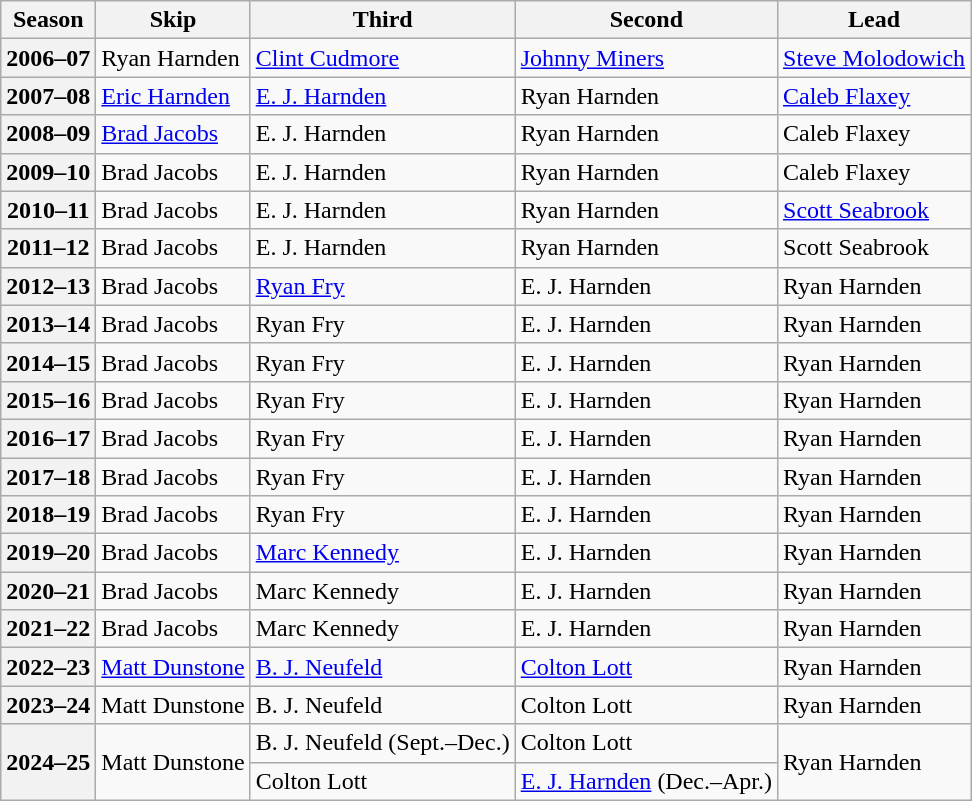<table class="wikitable">
<tr>
<th scope="col">Season</th>
<th scope="col">Skip</th>
<th scope="col">Third</th>
<th scope="col">Second</th>
<th scope="col">Lead</th>
</tr>
<tr>
<th scope="row">2006–07</th>
<td>Ryan Harnden</td>
<td><a href='#'>Clint Cudmore</a></td>
<td><a href='#'>Johnny Miners</a></td>
<td><a href='#'>Steve Molodowich</a></td>
</tr>
<tr>
<th scope="row">2007–08</th>
<td><a href='#'>Eric Harnden</a></td>
<td><a href='#'>E. J. Harnden</a></td>
<td>Ryan Harnden</td>
<td><a href='#'>Caleb Flaxey</a></td>
</tr>
<tr>
<th scope="row">2008–09</th>
<td><a href='#'>Brad Jacobs</a></td>
<td>E. J. Harnden</td>
<td>Ryan Harnden</td>
<td>Caleb Flaxey</td>
</tr>
<tr>
<th scope="row">2009–10</th>
<td>Brad Jacobs</td>
<td>E. J. Harnden</td>
<td>Ryan Harnden</td>
<td>Caleb Flaxey</td>
</tr>
<tr>
<th scope="row">2010–11</th>
<td>Brad Jacobs</td>
<td>E. J. Harnden</td>
<td>Ryan Harnden</td>
<td><a href='#'>Scott Seabrook</a></td>
</tr>
<tr>
<th scope="row">2011–12</th>
<td>Brad Jacobs</td>
<td>E. J. Harnden</td>
<td>Ryan Harnden</td>
<td>Scott Seabrook</td>
</tr>
<tr>
<th scope="row">2012–13</th>
<td>Brad Jacobs</td>
<td><a href='#'>Ryan Fry</a></td>
<td>E. J. Harnden</td>
<td>Ryan Harnden</td>
</tr>
<tr>
<th scope="row">2013–14</th>
<td>Brad Jacobs</td>
<td>Ryan Fry</td>
<td>E. J. Harnden</td>
<td>Ryan Harnden</td>
</tr>
<tr>
<th scope="row">2014–15</th>
<td>Brad Jacobs</td>
<td>Ryan Fry</td>
<td>E. J. Harnden</td>
<td>Ryan Harnden</td>
</tr>
<tr>
<th scope="row">2015–16</th>
<td>Brad Jacobs</td>
<td>Ryan Fry</td>
<td>E. J. Harnden</td>
<td>Ryan Harnden</td>
</tr>
<tr>
<th scope="row">2016–17</th>
<td>Brad Jacobs</td>
<td>Ryan Fry</td>
<td>E. J. Harnden</td>
<td>Ryan Harnden</td>
</tr>
<tr>
<th scope="row">2017–18</th>
<td>Brad Jacobs</td>
<td>Ryan Fry</td>
<td>E. J. Harnden</td>
<td>Ryan Harnden</td>
</tr>
<tr>
<th scope="row">2018–19</th>
<td>Brad Jacobs</td>
<td>Ryan Fry</td>
<td>E. J. Harnden</td>
<td>Ryan Harnden</td>
</tr>
<tr>
<th scope="row">2019–20</th>
<td>Brad Jacobs</td>
<td><a href='#'>Marc Kennedy</a></td>
<td>E. J. Harnden</td>
<td>Ryan Harnden</td>
</tr>
<tr>
<th scope="row">2020–21</th>
<td>Brad Jacobs</td>
<td>Marc Kennedy</td>
<td>E. J. Harnden</td>
<td>Ryan Harnden</td>
</tr>
<tr>
<th scope="row">2021–22</th>
<td>Brad Jacobs</td>
<td>Marc Kennedy</td>
<td>E. J. Harnden</td>
<td>Ryan Harnden</td>
</tr>
<tr>
<th scope="row">2022–23</th>
<td><a href='#'>Matt Dunstone</a></td>
<td><a href='#'>B. J. Neufeld</a></td>
<td><a href='#'>Colton Lott</a></td>
<td>Ryan Harnden</td>
</tr>
<tr>
<th scope="row">2023–24</th>
<td>Matt Dunstone</td>
<td>B. J. Neufeld</td>
<td>Colton Lott</td>
<td>Ryan Harnden</td>
</tr>
<tr>
<th scope="row" rowspan=2>2024–25</th>
<td rowspan=2>Matt Dunstone</td>
<td>B. J. Neufeld (Sept.–Dec.)</td>
<td>Colton Lott</td>
<td rowspan=2>Ryan Harnden</td>
</tr>
<tr>
<td>Colton Lott</td>
<td><a href='#'>E. J. Harnden</a> (Dec.–Apr.)</td>
</tr>
</table>
